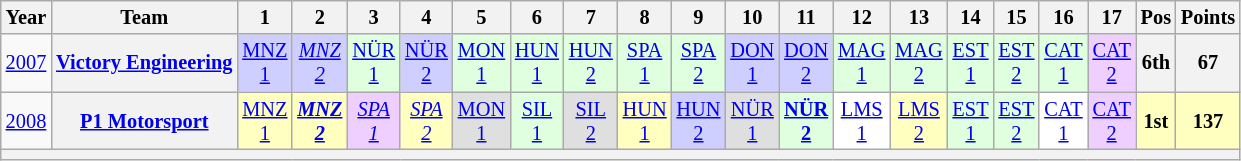<table class="wikitable" style="text-align:center; font-size:85%">
<tr>
<th>Year</th>
<th>Team</th>
<th>1</th>
<th>2</th>
<th>3</th>
<th>4</th>
<th>5</th>
<th>6</th>
<th>7</th>
<th>8</th>
<th>9</th>
<th>10</th>
<th>11</th>
<th>12</th>
<th>13</th>
<th>14</th>
<th>15</th>
<th>16</th>
<th>17</th>
<th>Pos</th>
<th>Points</th>
</tr>
<tr>
<td><a href='#'>2007</a></td>
<th nowrap><a href='#'>Victory Engineering</a></th>
<td style="background:#CFCFFF;"><a href='#'>MNZ<br>1</a><br></td>
<td style="background:#CFCFFF;"><em><a href='#'>MNZ<br>2</a></em><br></td>
<td style="background:#DFFFDF;"><a href='#'>NÜR<br>1</a><br></td>
<td style="background:#CFCFFF;"><a href='#'>NÜR<br>2</a><br></td>
<td style="background:#DFFFDF;"><a href='#'>MON<br>1</a><br></td>
<td style="background:#DFFFDF;"><a href='#'>HUN<br>1</a><br></td>
<td style="background:#DFFFDF;"><a href='#'>HUN<br>2</a><br></td>
<td style="background:#DFFFDF;"><a href='#'>SPA<br>1</a><br></td>
<td style="background:#DFFFDF;"><a href='#'>SPA<br>2</a><br></td>
<td style="background:#CFCFFF;"><a href='#'>DON<br>1</a><br></td>
<td style="background:#CFCFFF;"><a href='#'>DON<br>2</a><br></td>
<td style="background:#DFFFDF;"><a href='#'>MAG<br>1</a><br></td>
<td style="background:#DFFFDF;"><a href='#'>MAG<br>2</a><br></td>
<td style="background:#DFFFDF;"><a href='#'>EST<br>1</a><br></td>
<td style="background:#DFFFDF;"><a href='#'>EST<br>2</a><br></td>
<td style="background:#DFFFDF;"><a href='#'>CAT<br>1</a><br></td>
<td style="background:#EFCFFF;"><a href='#'>CAT<br>2</a><br></td>
<th>6th</th>
<th>67</th>
</tr>
<tr>
<td><a href='#'>2008</a></td>
<th nowrap><a href='#'>P1 Motorsport</a></th>
<td style="background:#FFFFBF;"><a href='#'>MNZ<br>1</a><br></td>
<td style="background:#FFFFBF;"><strong><em><a href='#'>MNZ<br>2</a></em></strong><br></td>
<td style="background:#EFCFFF;"><em><a href='#'>SPA<br>1</a></em><br></td>
<td style="background:#FFFFBF;"><em><a href='#'>SPA<br>2</a></em><br></td>
<td style="background:#DFDFDF;"><a href='#'>MON<br>1</a><br></td>
<td style="background:#DFFFDF;"><a href='#'>SIL<br>1</a><br></td>
<td style="background:#DFDFDF;"><a href='#'>SIL<br>2</a><br></td>
<td style="background:#FFFFBF;"><a href='#'>HUN<br>1</a><br></td>
<td style="background:#CFCFFF;"><a href='#'>HUN<br>2</a><br></td>
<td style="background:#DFDFDF;"><a href='#'>NÜR<br>1</a><br></td>
<td style="background:#DFFFDF;"><strong><a href='#'>NÜR<br>2</a></strong><br></td>
<td style="background:#FFFFFF;"><a href='#'>LMS<br>1</a><br></td>
<td style="background:#FFFFBF;"><a href='#'>LMS<br>2</a><br></td>
<td style="background:#DFFFDF;"><a href='#'>EST<br>1</a><br></td>
<td style="background:#DFFFDF;"><a href='#'>EST<br>2</a><br></td>
<td style="background:#FFFFFF;"><a href='#'>CAT<br>1</a><br></td>
<td style="background:#EFCFFF;"><a href='#'>CAT<br>2</a><br></td>
<td style="background:#FFFFBF;"><strong>1st</strong></td>
<td style="background:#FFFFBF;"><strong>137</strong></td>
</tr>
<tr>
<th colspan="21"></th>
</tr>
</table>
